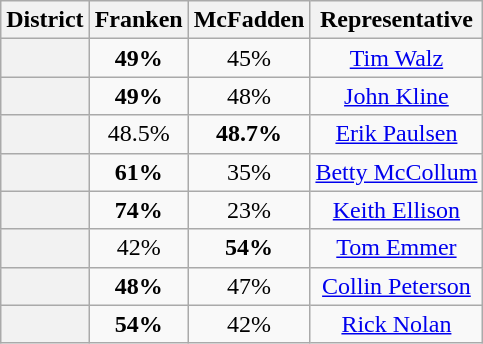<table class=wikitable>
<tr>
<th>District</th>
<th>Franken</th>
<th>McFadden</th>
<th>Representative</th>
</tr>
<tr align=center>
<th></th>
<td><strong>49%</strong></td>
<td>45%</td>
<td><a href='#'>Tim Walz</a></td>
</tr>
<tr align=center>
<th></th>
<td><strong>49%</strong></td>
<td>48%</td>
<td><a href='#'>John Kline</a></td>
</tr>
<tr align=center>
<th></th>
<td>48.5%</td>
<td><strong>48.7%</strong></td>
<td><a href='#'>Erik Paulsen</a></td>
</tr>
<tr align=center>
<th></th>
<td><strong>61%</strong></td>
<td>35%</td>
<td><a href='#'>Betty McCollum</a></td>
</tr>
<tr align=center>
<th></th>
<td><strong>74%</strong></td>
<td>23%</td>
<td><a href='#'>Keith Ellison</a></td>
</tr>
<tr align=center>
<th></th>
<td>42%</td>
<td><strong>54%</strong></td>
<td><a href='#'>Tom Emmer</a></td>
</tr>
<tr align=center>
<th></th>
<td><strong>48%</strong></td>
<td>47%</td>
<td><a href='#'>Collin Peterson</a></td>
</tr>
<tr align=center>
<th></th>
<td><strong>54%</strong></td>
<td>42%</td>
<td><a href='#'>Rick Nolan</a></td>
</tr>
</table>
